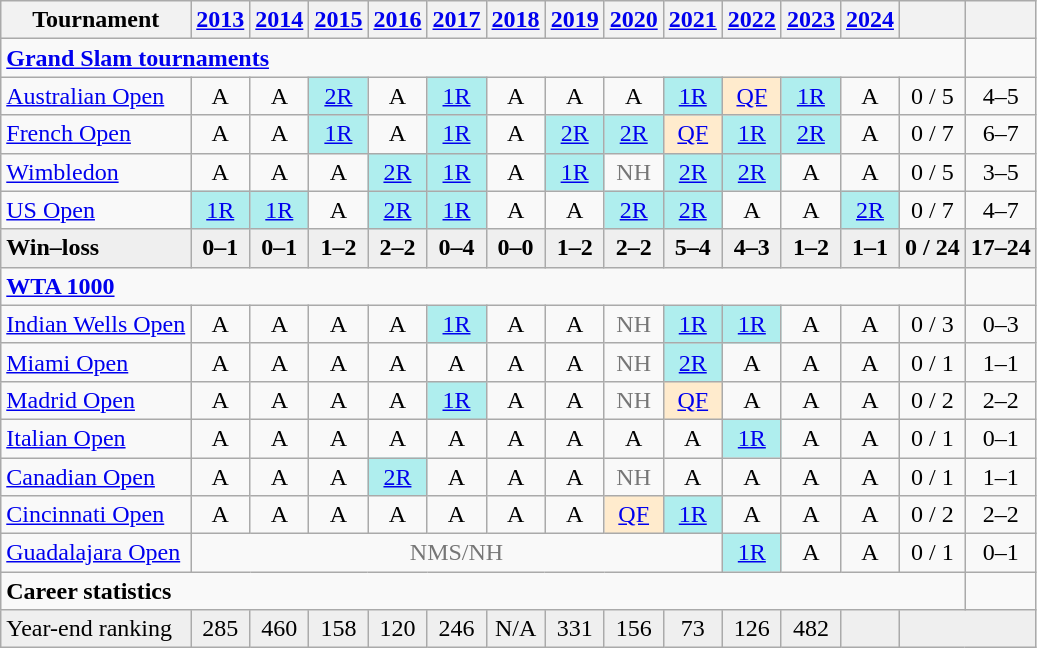<table class=wikitable style=text-align:center>
<tr>
<th>Tournament</th>
<th><a href='#'>2013</a></th>
<th><a href='#'>2014</a></th>
<th><a href='#'>2015</a></th>
<th><a href='#'>2016</a></th>
<th><a href='#'>2017</a></th>
<th><a href='#'>2018</a></th>
<th><a href='#'>2019</a></th>
<th><a href='#'>2020</a></th>
<th><a href='#'>2021</a></th>
<th><a href='#'>2022</a></th>
<th><a href='#'>2023</a></th>
<th><a href='#'>2024</a></th>
<th></th>
<th></th>
</tr>
<tr>
<td colspan="14" style="text-align:left"><strong><a href='#'>Grand Slam tournaments</a></strong></td>
</tr>
<tr>
<td style=text-align:left><a href='#'>Australian Open</a></td>
<td>A</td>
<td>A</td>
<td style=background:#afeeee><a href='#'>2R</a></td>
<td>A</td>
<td style=background:#afeeee><a href='#'>1R</a></td>
<td>A</td>
<td>A</td>
<td>A</td>
<td style=background:#afeeee><a href='#'>1R</a></td>
<td style=background:#ffebcd><a href='#'>QF</a></td>
<td style=background:#afeeee><a href='#'>1R</a></td>
<td>A</td>
<td>0 / 5</td>
<td>4–5</td>
</tr>
<tr>
<td style=text-align:left><a href='#'>French Open</a></td>
<td>A</td>
<td>A</td>
<td style=background:#afeeee><a href='#'>1R</a></td>
<td>A</td>
<td style=background:#afeeee><a href='#'>1R</a></td>
<td>A</td>
<td style=background:#afeeee><a href='#'>2R</a></td>
<td style=background:#afeeee><a href='#'>2R</a></td>
<td style=background:#ffebcd><a href='#'>QF</a></td>
<td bgcolor=afeeee><a href='#'>1R</a></td>
<td bgcolor=afeeee><a href='#'>2R</a></td>
<td>A</td>
<td>0 / 7</td>
<td>6–7</td>
</tr>
<tr>
<td align=left><a href='#'>Wimbledon</a></td>
<td>A</td>
<td>A</td>
<td>A</td>
<td style=background:#afeeee><a href='#'>2R</a></td>
<td bgcolor=afeeee><a href='#'>1R</a></td>
<td>A</td>
<td bgcolor=afeeee><a href='#'>1R</a></td>
<td style=color:#767676>NH</td>
<td bgcolor=afeeee><a href='#'>2R</a></td>
<td bgcolor=afeeee><a href='#'>2R</a></td>
<td>A</td>
<td>A</td>
<td>0 / 5</td>
<td>3–5</td>
</tr>
<tr>
<td style=text-align:left><a href='#'>US Open</a></td>
<td style=background:#afeeee><a href='#'>1R</a></td>
<td style=background:#afeeee><a href='#'>1R</a></td>
<td>A</td>
<td style=background:#afeeee><a href='#'>2R</a></td>
<td style=background:#afeeee><a href='#'>1R</a></td>
<td>A</td>
<td>A</td>
<td style=background:#afeeee><a href='#'>2R</a></td>
<td style=background:#afeeee><a href='#'>2R</a></td>
<td>A</td>
<td>A</td>
<td style=background:#afeeee><a href='#'>2R</a></td>
<td>0 / 7</td>
<td>4–7</td>
</tr>
<tr style=background:#efefef;font-weight:bold>
<td style=text-align:left>Win–loss</td>
<td>0–1</td>
<td>0–1</td>
<td>1–2</td>
<td>2–2</td>
<td>0–4</td>
<td>0–0</td>
<td>1–2</td>
<td>2–2</td>
<td>5–4</td>
<td>4–3</td>
<td>1–2</td>
<td>1–1</td>
<td>0 / 24</td>
<td>17–24</td>
</tr>
<tr>
<td colspan="14" align="left"><strong><a href='#'>WTA 1000</a></strong></td>
</tr>
<tr>
<td align=left><a href='#'>Indian Wells Open</a></td>
<td>A</td>
<td>A</td>
<td>A</td>
<td>A</td>
<td bgcolor=afeeee><a href='#'>1R</a></td>
<td>A</td>
<td>A</td>
<td style=color:#767676>NH</td>
<td bgcolor=afeeee><a href='#'>1R</a></td>
<td bgcolor=afeeee><a href='#'>1R</a></td>
<td>A</td>
<td>A</td>
<td>0 / 3</td>
<td>0–3</td>
</tr>
<tr>
<td align=left><a href='#'>Miami Open</a></td>
<td>A</td>
<td>A</td>
<td>A</td>
<td>A</td>
<td>A</td>
<td>A</td>
<td>A</td>
<td style=color:#767676>NH</td>
<td bgcolor=afeeee><a href='#'>2R</a></td>
<td>A</td>
<td>A</td>
<td>A</td>
<td>0 / 1</td>
<td>1–1</td>
</tr>
<tr>
<td align=left><a href='#'>Madrid Open</a></td>
<td>A</td>
<td>A</td>
<td>A</td>
<td>A</td>
<td bgcolor=afeeee><a href='#'>1R</a></td>
<td>A</td>
<td>A</td>
<td style=color:#767676>NH</td>
<td bgcolor=ffebcd><a href='#'>QF</a></td>
<td>A</td>
<td>A</td>
<td>A</td>
<td>0 / 2</td>
<td>2–2</td>
</tr>
<tr>
<td align=left><a href='#'>Italian Open</a></td>
<td>A</td>
<td>A</td>
<td>A</td>
<td>A</td>
<td>A</td>
<td>A</td>
<td>A</td>
<td>A</td>
<td>A</td>
<td bgcolor=afeeee><a href='#'>1R</a></td>
<td>A</td>
<td>A</td>
<td>0 / 1</td>
<td>0–1</td>
</tr>
<tr>
<td align=left><a href='#'>Canadian Open</a></td>
<td>A</td>
<td>A</td>
<td>A</td>
<td bgcolor=afeeee><a href='#'>2R</a></td>
<td>A</td>
<td>A</td>
<td>A</td>
<td style=color:#767676>NH</td>
<td>A</td>
<td>A</td>
<td>A</td>
<td>A</td>
<td>0 / 1</td>
<td>1–1</td>
</tr>
<tr>
<td align=left><a href='#'>Cincinnati Open</a></td>
<td>A</td>
<td>A</td>
<td>A</td>
<td>A</td>
<td>A</td>
<td>A</td>
<td>A</td>
<td style=background:#ffebcd><a href='#'>QF</a></td>
<td bgcolor=afeeee><a href='#'>1R</a></td>
<td>A</td>
<td>A</td>
<td>A</td>
<td>0 / 2</td>
<td>2–2</td>
</tr>
<tr>
<td align=left><a href='#'>Guadalajara Open</a></td>
<td colspan=9 style=color:#767676>NMS/NH</td>
<td bgcolor=afeeee><a href='#'>1R</a></td>
<td>A</td>
<td>A</td>
<td>0 / 1</td>
<td>0–1</td>
</tr>
<tr>
<td colspan="14" align="left"><strong>Career statistics</strong></td>
</tr>
<tr bgcolor=efefef>
<td align=left>Year-end ranking</td>
<td>285</td>
<td>460</td>
<td>158</td>
<td>120</td>
<td>246</td>
<td>N/A</td>
<td>331</td>
<td>156</td>
<td>73</td>
<td>126</td>
<td>482</td>
<td></td>
<td colspan=2></td>
</tr>
</table>
